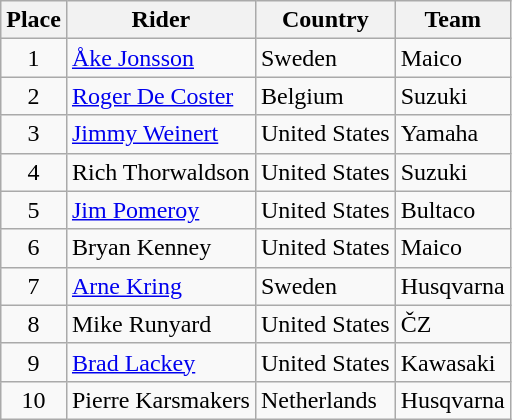<table class="wikitable">
<tr>
<th>Place</th>
<th>Rider</th>
<th>Country</th>
<th>Team</th>
</tr>
<tr>
<td align="center">1</td>
<td> <a href='#'>Åke Jonsson</a></td>
<td>Sweden</td>
<td>Maico</td>
</tr>
<tr>
<td align="center">2</td>
<td> <a href='#'>Roger De Coster</a></td>
<td>Belgium</td>
<td>Suzuki</td>
</tr>
<tr>
<td align="center">3</td>
<td> <a href='#'>Jimmy Weinert</a></td>
<td>United States</td>
<td>Yamaha</td>
</tr>
<tr>
<td align="center">4</td>
<td> Rich Thorwaldson</td>
<td>United States</td>
<td>Suzuki</td>
</tr>
<tr>
<td align="center">5</td>
<td> <a href='#'>Jim Pomeroy</a></td>
<td>United States</td>
<td>Bultaco</td>
</tr>
<tr>
<td align="center">6</td>
<td> Bryan Kenney</td>
<td>United States</td>
<td>Maico</td>
</tr>
<tr>
<td align="center">7</td>
<td> <a href='#'>Arne Kring</a></td>
<td>Sweden</td>
<td>Husqvarna</td>
</tr>
<tr>
<td align="center">8</td>
<td> Mike Runyard</td>
<td>United States</td>
<td>ČZ</td>
</tr>
<tr>
<td align="center">9</td>
<td> <a href='#'>Brad Lackey</a></td>
<td>United States</td>
<td>Kawasaki</td>
</tr>
<tr>
<td align="center">10</td>
<td> Pierre Karsmakers</td>
<td>Netherlands</td>
<td>Husqvarna</td>
</tr>
</table>
